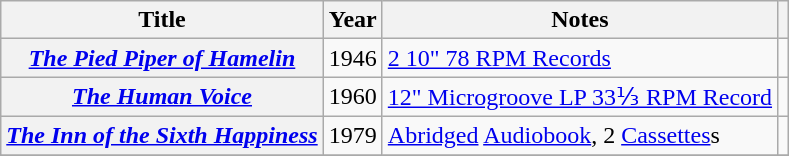<table class="wikitable sortable plainrowheaders">
<tr>
<th scope="col">Title</th>
<th scope="col">Year</th>
<th scope="col" class="unsortable">Notes</th>
<th scope="col" class="unsortable"></th>
</tr>
<tr>
<th scope="row"><em><a href='#'>The Pied Piper of Hamelin</a></em></th>
<td>1946</td>
<td><a href='#'>2 10" 78 RPM Records</a></td>
<td align="center"></td>
</tr>
<tr>
<th scope="row"><em><a href='#'>The Human Voice</a></em></th>
<td>1960</td>
<td><a href='#'>12" Microgroove LP 33⅓ RPM Record</a></td>
<td align="center"></td>
</tr>
<tr>
<th scope="row"><em><a href='#'>The Inn of the Sixth Happiness</a></em></th>
<td>1979</td>
<td><a href='#'>Abridged</a> <a href='#'>Audiobook</a>, 2 <a href='#'>Cassettes</a>s</td>
<td align="center"></td>
</tr>
<tr>
</tr>
</table>
